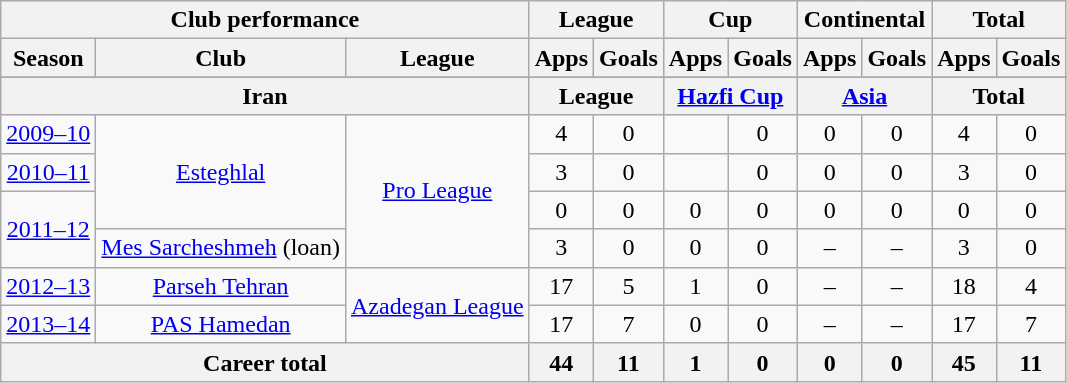<table class="wikitable" style="text-align:center">
<tr>
<th colspan=3>Club performance</th>
<th colspan=2>League</th>
<th colspan=2>Cup</th>
<th colspan=2>Continental</th>
<th colspan=2>Total</th>
</tr>
<tr>
<th>Season</th>
<th>Club</th>
<th>League</th>
<th>Apps</th>
<th>Goals</th>
<th>Apps</th>
<th>Goals</th>
<th>Apps</th>
<th>Goals</th>
<th>Apps</th>
<th>Goals</th>
</tr>
<tr>
</tr>
<tr>
<th colspan=3>Iran</th>
<th colspan=2>League</th>
<th colspan=2><a href='#'>Hazfi Cup</a></th>
<th colspan=2><a href='#'>Asia</a></th>
<th colspan=2>Total</th>
</tr>
<tr>
<td><a href='#'>2009–10</a></td>
<td rowspan="3"><a href='#'>Esteghlal</a></td>
<td rowspan="4"><a href='#'>Pro League</a></td>
<td>4</td>
<td>0</td>
<td></td>
<td>0</td>
<td>0</td>
<td>0</td>
<td>4</td>
<td>0</td>
</tr>
<tr>
<td><a href='#'>2010–11</a></td>
<td>3</td>
<td>0</td>
<td></td>
<td>0</td>
<td>0</td>
<td>0</td>
<td>3</td>
<td>0</td>
</tr>
<tr>
<td rowspan="2"><a href='#'>2011–12</a></td>
<td>0</td>
<td>0</td>
<td>0</td>
<td>0</td>
<td>0</td>
<td>0</td>
<td>0</td>
<td>0</td>
</tr>
<tr>
<td><a href='#'>Mes Sarcheshmeh</a> (loan)</td>
<td>3</td>
<td>0</td>
<td>0</td>
<td>0</td>
<td>–</td>
<td>–</td>
<td>3</td>
<td>0</td>
</tr>
<tr>
<td><a href='#'>2012–13</a></td>
<td rowspan="1"><a href='#'>Parseh Tehran</a></td>
<td rowspan="2"><a href='#'>Azadegan League</a></td>
<td>17</td>
<td>5</td>
<td>1</td>
<td>0</td>
<td>–</td>
<td>–</td>
<td>18</td>
<td>4</td>
</tr>
<tr>
<td><a href='#'>2013–14</a></td>
<td rowspan="1"><a href='#'>PAS Hamedan</a></td>
<td>17</td>
<td>7</td>
<td>0</td>
<td>0</td>
<td>–</td>
<td>–</td>
<td>17</td>
<td>7</td>
</tr>
<tr>
<th colspan=3>Career total</th>
<th>44</th>
<th>11</th>
<th>1</th>
<th>0</th>
<th>0</th>
<th>0</th>
<th>45</th>
<th>11</th>
</tr>
</table>
